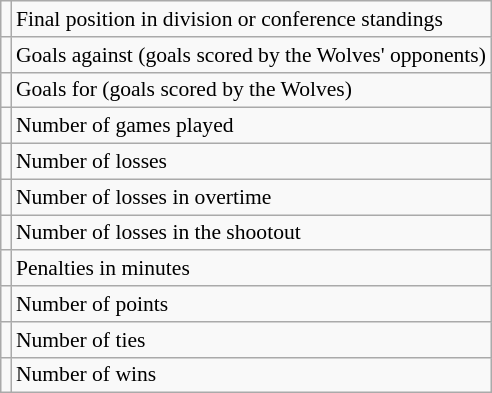<table class="wikitable" style="font-size:90%">
<tr>
<td scope="row"></td>
<td>Final position in division or conference standings</td>
</tr>
<tr>
<td scope="row"></td>
<td>Goals against (goals scored by the Wolves' opponents)</td>
</tr>
<tr>
<td scope="row"></td>
<td>Goals for (goals scored by the Wolves)</td>
</tr>
<tr>
<td scope="row"></td>
<td>Number of games played</td>
</tr>
<tr>
<td scope="row"></td>
<td>Number of losses</td>
</tr>
<tr>
<td scope="row"></td>
<td>Number of losses in overtime</td>
</tr>
<tr>
<td scope="row"></td>
<td>Number of losses in the shootout</td>
</tr>
<tr>
<td scope="row"></td>
<td>Penalties in minutes</td>
</tr>
<tr>
<td scope="row"></td>
<td>Number of points</td>
</tr>
<tr>
<td scope="row"></td>
<td>Number of ties</td>
</tr>
<tr>
<td scope="row"></td>
<td>Number of wins</td>
</tr>
</table>
